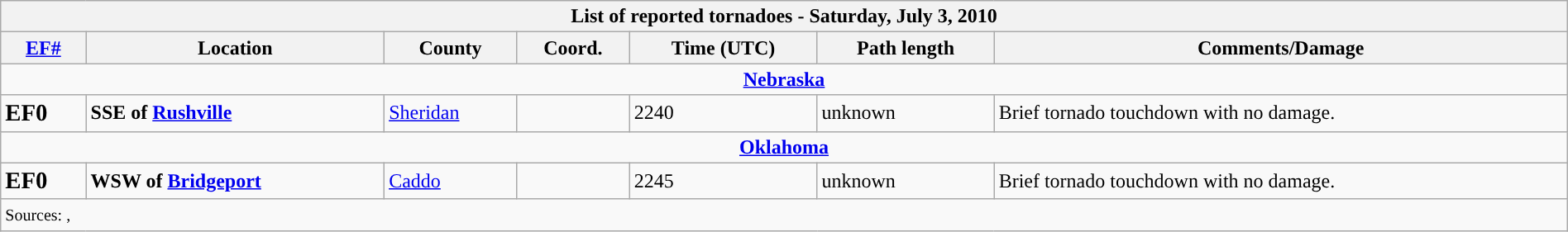<table class="wikitable collapsible" style="width:100%;">
<tr>
<th colspan="7">List of reported tornadoes - Saturday, July 3, 2010</th>
</tr>
<tr>
<th><a href='#'>EF#</a></th>
<th>Location</th>
<th>County</th>
<th>Coord.</th>
<th>Time (UTC)</th>
<th>Path length</th>
<th>Comments/Damage</th>
</tr>
<tr>
<td colspan="7" style="text-align:center;"><strong><a href='#'>Nebraska</a></strong></td>
</tr>
<tr>
<td><big><strong>EF0</strong></big></td>
<td><strong>SSE of <a href='#'>Rushville</a></strong></td>
<td><a href='#'>Sheridan</a></td>
<td></td>
<td>2240</td>
<td>unknown</td>
<td>Brief tornado touchdown with no damage.</td>
</tr>
<tr>
<td colspan="7" style="text-align:center;"><strong><a href='#'>Oklahoma</a></strong></td>
</tr>
<tr>
<td><big><strong>EF0</strong></big></td>
<td><strong>WSW of <a href='#'>Bridgeport</a></strong></td>
<td><a href='#'>Caddo</a></td>
<td></td>
<td>2245</td>
<td>unknown</td>
<td>Brief tornado touchdown with no damage.</td>
</tr>
<tr>
<td colspan="7"><small>Sources: , </small></td>
</tr>
</table>
